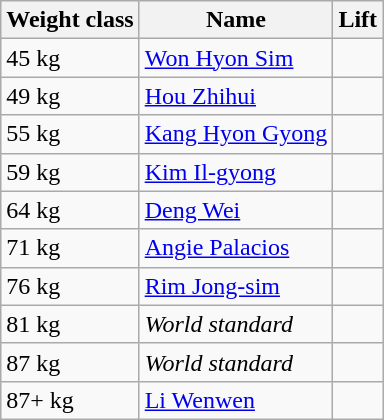<table class="wikitable">
<tr>
<th>Weight class</th>
<th>Name</th>
<th>Lift</th>
</tr>
<tr>
<td>45 kg</td>
<td><a href='#'>Won Hyon Sim</a></td>
<td></td>
</tr>
<tr>
<td>49 kg</td>
<td><a href='#'>Hou Zhihui</a></td>
<td></td>
</tr>
<tr>
<td>55 kg</td>
<td><a href='#'>Kang Hyon Gyong</a></td>
<td></td>
</tr>
<tr>
<td>59 kg</td>
<td><a href='#'>Kim Il-gyong</a></td>
<td></td>
</tr>
<tr>
<td>64 kg</td>
<td><a href='#'>Deng Wei</a></td>
<td></td>
</tr>
<tr>
<td>71 kg</td>
<td><a href='#'>Angie Palacios</a></td>
<td></td>
</tr>
<tr>
<td>76 kg</td>
<td><a href='#'>Rim Jong-sim</a></td>
<td></td>
</tr>
<tr>
<td>81 kg</td>
<td><em>World standard</em></td>
<td></td>
</tr>
<tr>
<td>87 kg</td>
<td><em>World standard</em></td>
<td></td>
</tr>
<tr>
<td>87+ kg</td>
<td><a href='#'>Li Wenwen</a></td>
<td></td>
</tr>
</table>
